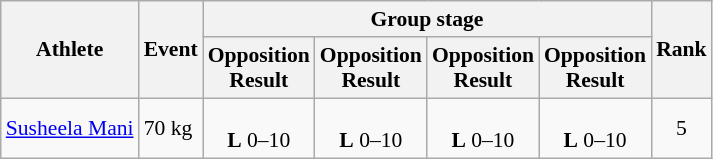<table class=wikitable style="text-align:center; font-size:90%">
<tr>
<th rowspan=2>Athlete</th>
<th rowspan=2>Event</th>
<th colspan=4>Group stage</th>
<th rowspan=2>Rank</th>
</tr>
<tr>
<th>Opposition<br>Result</th>
<th>Opposition<br>Result</th>
<th>Opposition<br>Result</th>
<th>Opposition<br>Result</th>
</tr>
<tr>
<td align=left><a href='#'>Susheela Mani</a></td>
<td align=left>70 kg</td>
<td><br><strong>L</strong> 0–10</td>
<td><br><strong>L</strong> 0–10</td>
<td><br><strong>L</strong> 0–10</td>
<td><br><strong>L</strong> 0–10</td>
<td>5</td>
</tr>
</table>
